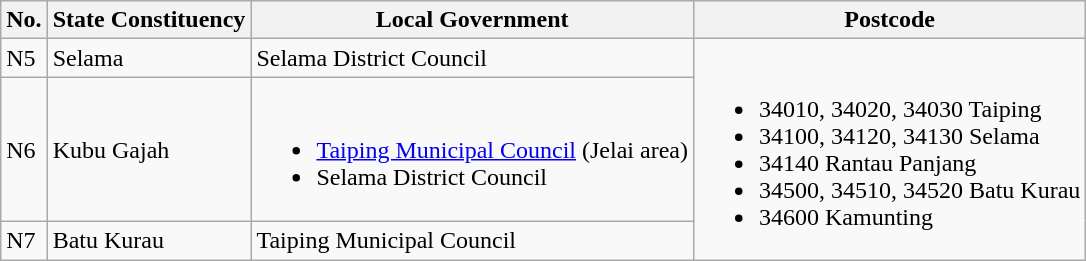<table class="wikitable">
<tr>
<th>No.</th>
<th>State Constituency</th>
<th>Local Government</th>
<th>Postcode</th>
</tr>
<tr>
<td>N5</td>
<td>Selama</td>
<td>Selama District Council</td>
<td rowspan="3"><br><ul><li>34010, 34020, 34030 Taiping</li><li>34100, 34120, 34130 Selama</li><li>34140 Rantau Panjang</li><li>34500, 34510, 34520 Batu Kurau</li><li>34600 Kamunting</li></ul></td>
</tr>
<tr>
<td>N6</td>
<td>Kubu Gajah</td>
<td><br><ul><li><a href='#'>Taiping Municipal Council</a> (Jelai area)</li><li>Selama District Council</li></ul></td>
</tr>
<tr>
<td>N7</td>
<td>Batu Kurau</td>
<td>Taiping Municipal Council</td>
</tr>
</table>
